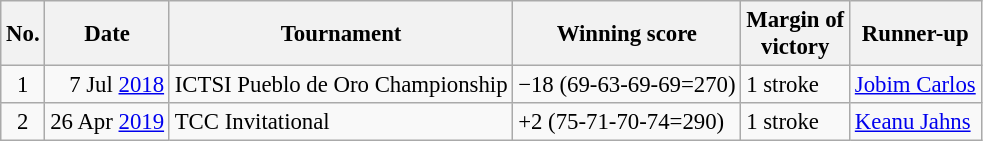<table class="wikitable" style="font-size:95%;">
<tr>
<th>No.</th>
<th>Date</th>
<th>Tournament</th>
<th>Winning score</th>
<th>Margin of<br>victory</th>
<th>Runner-up</th>
</tr>
<tr>
<td align=center>1</td>
<td align=right>7 Jul <a href='#'>2018</a></td>
<td>ICTSI Pueblo de Oro Championship</td>
<td>−18 (69-63-69-69=270)</td>
<td>1 stroke</td>
<td> <a href='#'>Jobim Carlos</a></td>
</tr>
<tr>
<td align=center>2</td>
<td align=right>26 Apr <a href='#'>2019</a></td>
<td>TCC Invitational</td>
<td>+2 (75-71-70-74=290)</td>
<td>1 stroke</td>
<td> <a href='#'>Keanu Jahns</a></td>
</tr>
</table>
